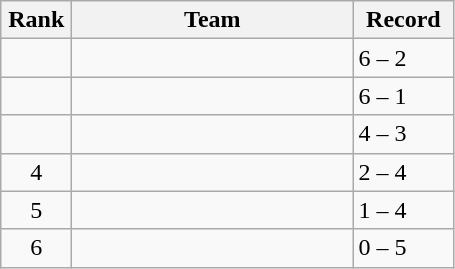<table class="wikitable">
<tr>
<th width=40>Rank</th>
<th width=180>Team</th>
<th width=60>Record</th>
</tr>
<tr>
<td align="center"></td>
<td></td>
<td>6 – 2</td>
</tr>
<tr>
<td align="center"></td>
<td></td>
<td>6 – 1</td>
</tr>
<tr>
<td align="center"></td>
<td></td>
<td>4 – 3</td>
</tr>
<tr>
<td align="center">4</td>
<td></td>
<td>2 – 4</td>
</tr>
<tr>
<td align="center">5</td>
<td></td>
<td>1 – 4</td>
</tr>
<tr>
<td align="center">6</td>
<td></td>
<td>0 – 5</td>
</tr>
</table>
